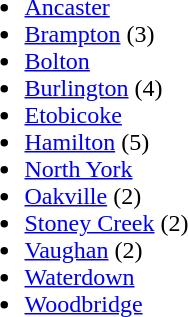<table width="50%">
<tr>
<td valign="top"><br><ul><li><a href='#'>Ancaster</a></li><li><a href='#'>Brampton</a> (3)</li><li><a href='#'>Bolton</a></li><li><a href='#'>Burlington</a> (4)</li><li><a href='#'>Etobicoke</a></li><li><a href='#'>Hamilton</a> (5)</li><li><a href='#'>North York</a></li><li><a href='#'>Oakville</a> (2)</li><li><a href='#'>Stoney Creek</a> (2)</li><li><a href='#'>Vaughan</a> (2)</li><li><a href='#'>Waterdown</a></li><li><a href='#'>Woodbridge</a></li></ul></td>
</tr>
</table>
